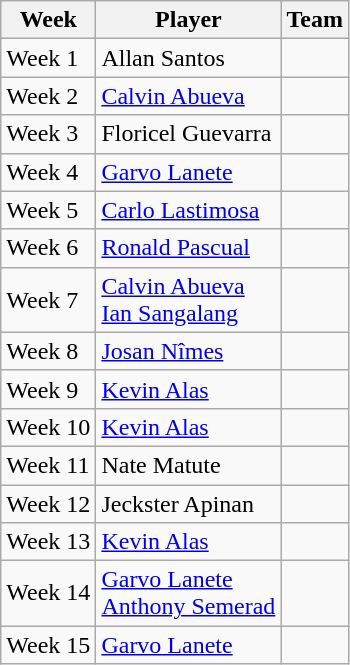<table class=wikitable>
<tr>
<th>Week</th>
<th>Player</th>
<th>Team</th>
</tr>
<tr>
<td>Week 1</td>
<td>Allan Santos</td>
<td></td>
</tr>
<tr>
<td>Week 2</td>
<td><a href='#'>Calvin Abueva</a></td>
<td></td>
</tr>
<tr>
<td>Week 3</td>
<td>Floricel Guevarra</td>
<td></td>
</tr>
<tr>
<td>Week 4</td>
<td><a href='#'>Garvo Lanete</a></td>
<td></td>
</tr>
<tr>
<td>Week 5</td>
<td><a href='#'>Carlo Lastimosa</a></td>
<td></td>
</tr>
<tr>
<td>Week 6</td>
<td><a href='#'>Ronald Pascual</a></td>
<td></td>
</tr>
<tr>
<td>Week 7</td>
<td><a href='#'>Calvin Abueva</a><br><a href='#'>Ian Sangalang</a></td>
<td><br></td>
</tr>
<tr>
<td>Week 8</td>
<td><a href='#'>Josan Nîmes</a></td>
<td></td>
</tr>
<tr>
<td>Week 9</td>
<td><a href='#'>Kevin Alas</a></td>
<td></td>
</tr>
<tr>
<td>Week 10</td>
<td><a href='#'>Kevin Alas</a></td>
<td></td>
</tr>
<tr>
<td>Week 11</td>
<td>Nate Matute</td>
<td></td>
</tr>
<tr>
<td>Week 12</td>
<td>Jeckster Apinan</td>
<td></td>
</tr>
<tr>
<td>Week 13</td>
<td><a href='#'>Kevin Alas</a></td>
<td></td>
</tr>
<tr>
<td>Week 14</td>
<td><a href='#'>Garvo Lanete</a><br><a href='#'>Anthony Semerad</a></td>
<td><br></td>
</tr>
<tr>
<td>Week 15</td>
<td><a href='#'>Garvo Lanete</a></td>
<td></td>
</tr>
</table>
